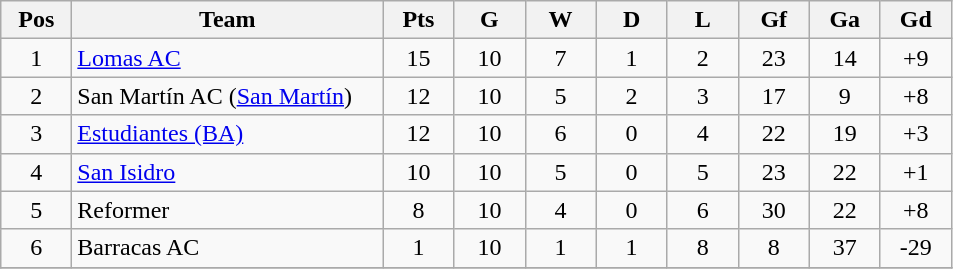<table class="wikitable" style="text-align:center">
<tr>
<th width=40px>Pos</th>
<th width=200px>Team</th>
<th width=40px>Pts</th>
<th width=40px>G</th>
<th width=40px>W</th>
<th width=40px>D</th>
<th width=40px>L</th>
<th width=40px>Gf</th>
<th width=40px>Ga</th>
<th width=40px>Gd</th>
</tr>
<tr>
<td>1</td>
<td align=left><a href='#'>Lomas AC</a></td>
<td>15</td>
<td>10</td>
<td>7</td>
<td>1</td>
<td>2</td>
<td>23</td>
<td>14</td>
<td>+9</td>
</tr>
<tr>
<td>2</td>
<td align=left>San Martín AC (<a href='#'>San Martín</a>)</td>
<td>12</td>
<td>10</td>
<td>5</td>
<td>2</td>
<td>3</td>
<td>17</td>
<td>9</td>
<td>+8</td>
</tr>
<tr>
<td>3</td>
<td align=left><a href='#'>Estudiantes (BA)</a></td>
<td>12</td>
<td>10</td>
<td>6</td>
<td>0</td>
<td>4</td>
<td>22</td>
<td>19</td>
<td>+3</td>
</tr>
<tr>
<td>4</td>
<td align=left><a href='#'>San Isidro</a></td>
<td>10</td>
<td>10</td>
<td>5</td>
<td>0</td>
<td>5</td>
<td>23</td>
<td>22</td>
<td>+1</td>
</tr>
<tr>
<td>5</td>
<td align=left>Reformer</td>
<td>8</td>
<td>10</td>
<td>4</td>
<td>0</td>
<td>6</td>
<td>30</td>
<td>22</td>
<td>+8</td>
</tr>
<tr>
<td>6</td>
<td align=left>Barracas AC</td>
<td>1</td>
<td>10</td>
<td>1</td>
<td>1</td>
<td>8</td>
<td>8</td>
<td>37</td>
<td>-29</td>
</tr>
<tr>
</tr>
</table>
